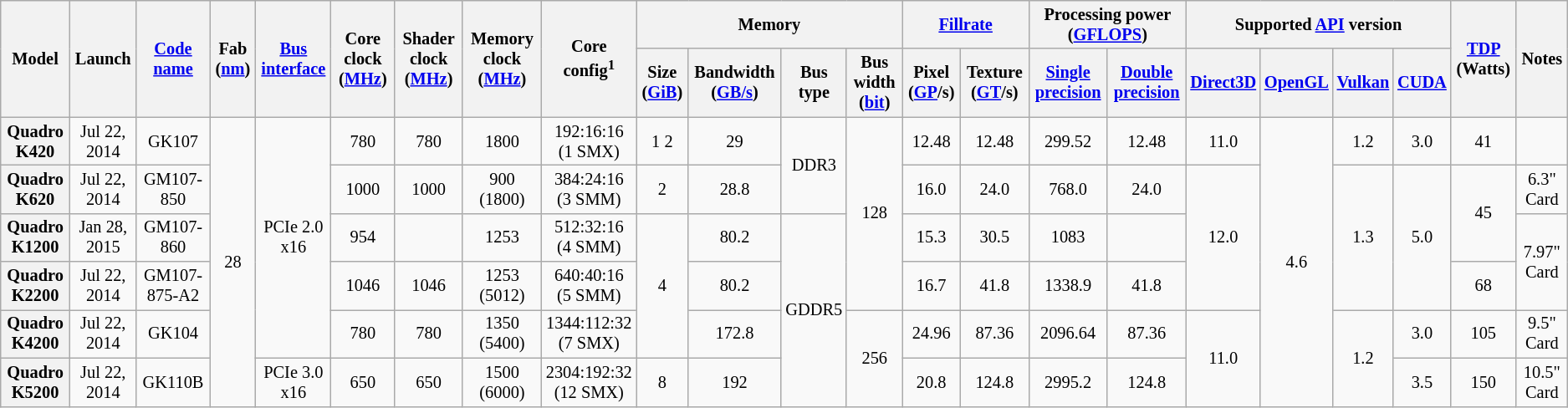<table class="mw-datatable wikitable sortable sort-under" style="font-size:85%; text-align:center;">
<tr>
<th rowspan=2>Model</th>
<th rowspan="2">Launch</th>
<th rowspan=2><a href='#'>Code name</a></th>
<th rowspan=2>Fab (<a href='#'>nm</a>)</th>
<th rowspan=2><a href='#'>Bus</a> <a href='#'>interface</a></th>
<th rowspan=2>Core clock (<a href='#'>MHz</a>)</th>
<th rowspan=2>Shader clock (<a href='#'>MHz</a>)</th>
<th rowspan=2>Memory clock (<a href='#'>MHz</a>)</th>
<th rowspan="2">Core config<sup>1</sup></th>
<th colspan=4>Memory</th>
<th colspan="2"><a href='#'>Fillrate</a></th>
<th colspan="2">Processing power (<a href='#'>GFLOPS</a>)</th>
<th colspan=4>Supported <a href='#'>API</a> version</th>
<th rowspan=2><a href='#'>TDP</a> (Watts)</th>
<th rowspan=2>Notes</th>
</tr>
<tr>
<th>Size (<a href='#'>GiB</a>)</th>
<th>Bandwidth (<a href='#'>GB/s</a>)</th>
<th>Bus type</th>
<th>Bus width (<a href='#'>bit</a>)</th>
<th>Pixel (<a href='#'>GP</a>/s)</th>
<th>Texture (<a href='#'>GT</a>/s)</th>
<th><a href='#'>Single precision</a></th>
<th><a href='#'>Double precision</a></th>
<th><a href='#'>Direct3D</a></th>
<th><a href='#'>OpenGL</a></th>
<th><a href='#'>Vulkan</a></th>
<th><a href='#'>CUDA</a></th>
</tr>
<tr>
<th>Quadro K420</th>
<td>Jul 22, 2014</td>
<td>GK107</td>
<td rowspan="6">28</td>
<td rowspan="5">PCIe 2.0 x16</td>
<td>780</td>
<td>780</td>
<td>1800</td>
<td>192:16:16<br>(1 SMX)</td>
<td>1 2</td>
<td>29</td>
<td rowspan="2">DDR3</td>
<td rowspan="4">128</td>
<td>12.48</td>
<td>12.48</td>
<td>299.52</td>
<td>12.48</td>
<td>11.0</td>
<td rowspan="6">4.6</td>
<td>1.2</td>
<td>3.0</td>
<td>41</td>
<td></td>
</tr>
<tr>
<th>Quadro K620</th>
<td>Jul 22, 2014</td>
<td>GM107-850</td>
<td>1000</td>
<td>1000</td>
<td>900<br>(1800)</td>
<td>384:24:16<br>(3 SMM)</td>
<td>2</td>
<td>28.8</td>
<td>16.0</td>
<td>24.0</td>
<td>768.0</td>
<td>24.0</td>
<td rowspan="3">12.0</td>
<td rowspan="3">1.3</td>
<td rowspan="3">5.0</td>
<td rowspan="2">45</td>
<td>6.3" Card</td>
</tr>
<tr>
<th>Quadro K1200</th>
<td>Jan 28, 2015</td>
<td>GM107-860</td>
<td>954</td>
<td></td>
<td>1253</td>
<td>512:32:16<br>(4 SMM)</td>
<td rowspan="3">4</td>
<td>80.2</td>
<td rowspan="4">GDDR5</td>
<td>15.3</td>
<td>30.5</td>
<td>1083</td>
<td></td>
<td rowspan="2">7.97" Card</td>
</tr>
<tr>
<th>Quadro K2200</th>
<td>Jul 22, 2014</td>
<td>GM107-875-A2</td>
<td>1046</td>
<td>1046</td>
<td>1253<br>(5012)</td>
<td>640:40:16<br>(5 SMM)</td>
<td>80.2</td>
<td>16.7</td>
<td>41.8</td>
<td>1338.9</td>
<td>41.8</td>
<td>68</td>
</tr>
<tr>
<th>Quadro K4200</th>
<td>Jul 22, 2014</td>
<td>GK104</td>
<td>780</td>
<td>780</td>
<td>1350<br>(5400)</td>
<td>1344:112:32<br>(7 SMX)</td>
<td>172.8</td>
<td rowspan="2">256</td>
<td>24.96</td>
<td>87.36</td>
<td>2096.64</td>
<td>87.36</td>
<td rowspan="2">11.0</td>
<td rowspan="2">1.2</td>
<td>3.0</td>
<td>105</td>
<td>9.5" Card</td>
</tr>
<tr>
<th>Quadro K5200</th>
<td>Jul 22, 2014</td>
<td>GK110B</td>
<td>PCIe 3.0 x16</td>
<td>650</td>
<td>650</td>
<td>1500<br>(6000)</td>
<td>2304:192:32<br>(12 SMX)</td>
<td>8</td>
<td>192</td>
<td>20.8</td>
<td>124.8</td>
<td>2995.2</td>
<td>124.8</td>
<td>3.5</td>
<td>150</td>
<td>10.5" Card</td>
</tr>
</table>
